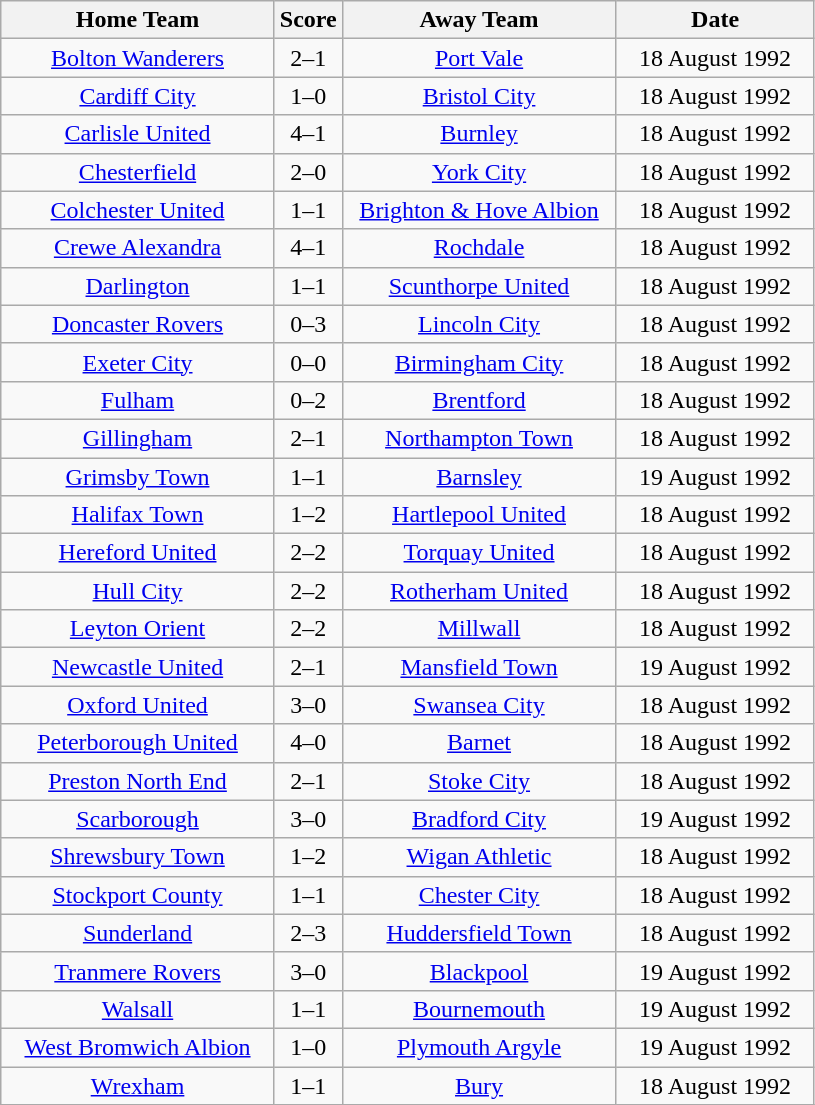<table class="wikitable" style="text-align:center;">
<tr>
<th width=175>Home Team</th>
<th width=20>Score</th>
<th width=175>Away Team</th>
<th width= 125>Date</th>
</tr>
<tr>
<td><a href='#'>Bolton Wanderers</a></td>
<td>2–1</td>
<td><a href='#'>Port Vale</a></td>
<td>18 August 1992</td>
</tr>
<tr>
<td><a href='#'>Cardiff City</a></td>
<td>1–0</td>
<td><a href='#'>Bristol City</a></td>
<td>18 August 1992</td>
</tr>
<tr>
<td><a href='#'>Carlisle United</a></td>
<td>4–1</td>
<td><a href='#'>Burnley</a></td>
<td>18 August 1992</td>
</tr>
<tr>
<td><a href='#'>Chesterfield</a></td>
<td>2–0</td>
<td><a href='#'>York City</a></td>
<td>18 August 1992</td>
</tr>
<tr>
<td><a href='#'>Colchester United</a></td>
<td>1–1</td>
<td><a href='#'>Brighton & Hove Albion</a></td>
<td>18 August 1992</td>
</tr>
<tr>
<td><a href='#'>Crewe Alexandra</a></td>
<td>4–1</td>
<td><a href='#'>Rochdale</a></td>
<td>18 August 1992</td>
</tr>
<tr>
<td><a href='#'>Darlington</a></td>
<td>1–1</td>
<td><a href='#'>Scunthorpe United</a></td>
<td>18 August 1992</td>
</tr>
<tr>
<td><a href='#'>Doncaster Rovers</a></td>
<td>0–3</td>
<td><a href='#'>Lincoln City</a></td>
<td>18 August 1992</td>
</tr>
<tr>
<td><a href='#'>Exeter City</a></td>
<td>0–0</td>
<td><a href='#'>Birmingham City</a></td>
<td>18 August 1992</td>
</tr>
<tr>
<td><a href='#'>Fulham</a></td>
<td>0–2</td>
<td><a href='#'>Brentford</a></td>
<td>18 August 1992</td>
</tr>
<tr>
<td><a href='#'>Gillingham</a></td>
<td>2–1</td>
<td><a href='#'>Northampton Town</a></td>
<td>18 August 1992</td>
</tr>
<tr>
<td><a href='#'>Grimsby Town</a></td>
<td>1–1</td>
<td><a href='#'>Barnsley</a></td>
<td>19 August 1992</td>
</tr>
<tr>
<td><a href='#'>Halifax Town</a></td>
<td>1–2</td>
<td><a href='#'>Hartlepool United</a></td>
<td>18 August 1992</td>
</tr>
<tr>
<td><a href='#'>Hereford United</a></td>
<td>2–2</td>
<td><a href='#'>Torquay United</a></td>
<td>18 August 1992</td>
</tr>
<tr>
<td><a href='#'>Hull City</a></td>
<td>2–2</td>
<td><a href='#'>Rotherham United</a></td>
<td>18 August 1992</td>
</tr>
<tr>
<td><a href='#'>Leyton Orient</a></td>
<td>2–2</td>
<td><a href='#'>Millwall</a></td>
<td>18 August 1992</td>
</tr>
<tr>
<td><a href='#'>Newcastle United</a></td>
<td>2–1</td>
<td><a href='#'>Mansfield Town</a></td>
<td>19 August 1992</td>
</tr>
<tr>
<td><a href='#'>Oxford United</a></td>
<td>3–0</td>
<td><a href='#'>Swansea City</a></td>
<td>18 August 1992</td>
</tr>
<tr>
<td><a href='#'>Peterborough United</a></td>
<td>4–0</td>
<td><a href='#'>Barnet</a></td>
<td>18 August 1992</td>
</tr>
<tr>
<td><a href='#'>Preston North End</a></td>
<td>2–1</td>
<td><a href='#'>Stoke City</a></td>
<td>18 August 1992</td>
</tr>
<tr>
<td><a href='#'>Scarborough</a></td>
<td>3–0</td>
<td><a href='#'>Bradford City</a></td>
<td>19 August 1992</td>
</tr>
<tr>
<td><a href='#'>Shrewsbury Town</a></td>
<td>1–2</td>
<td><a href='#'>Wigan Athletic</a></td>
<td>18 August 1992</td>
</tr>
<tr>
<td><a href='#'>Stockport County</a></td>
<td>1–1</td>
<td><a href='#'>Chester City</a></td>
<td>18 August 1992</td>
</tr>
<tr>
<td><a href='#'>Sunderland</a></td>
<td>2–3</td>
<td><a href='#'>Huddersfield Town</a></td>
<td>18 August 1992</td>
</tr>
<tr>
<td><a href='#'>Tranmere Rovers</a></td>
<td>3–0</td>
<td><a href='#'>Blackpool</a></td>
<td>19 August 1992</td>
</tr>
<tr>
<td><a href='#'>Walsall</a></td>
<td>1–1</td>
<td><a href='#'>Bournemouth</a></td>
<td>19 August 1992</td>
</tr>
<tr>
<td><a href='#'>West Bromwich Albion</a></td>
<td>1–0</td>
<td><a href='#'>Plymouth Argyle</a></td>
<td>19 August 1992</td>
</tr>
<tr>
<td><a href='#'>Wrexham</a></td>
<td>1–1</td>
<td><a href='#'>Bury</a></td>
<td>18 August 1992</td>
</tr>
<tr>
</tr>
</table>
